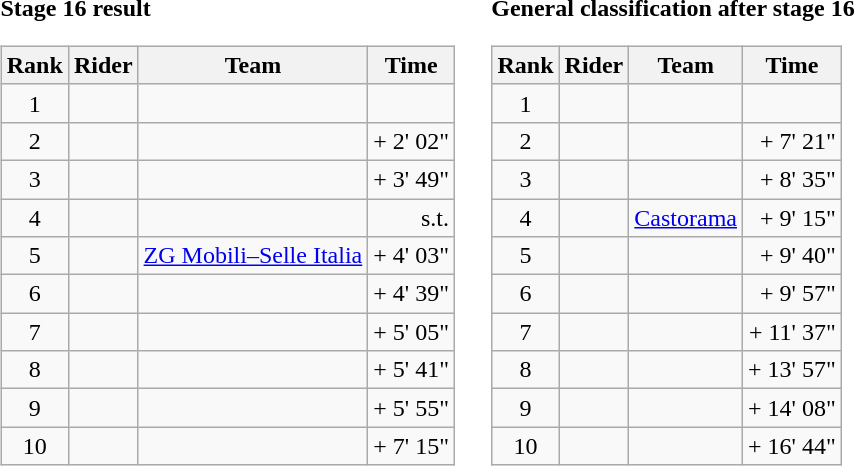<table>
<tr>
<td><strong>Stage 16 result</strong><br><table class="wikitable">
<tr>
<th scope="col">Rank</th>
<th scope="col">Rider</th>
<th scope="col">Team</th>
<th scope="col">Time</th>
</tr>
<tr>
<td style="text-align:center;">1</td>
<td></td>
<td></td>
<td style="text-align:right;"></td>
</tr>
<tr>
<td style="text-align:center;">2</td>
<td></td>
<td></td>
<td style="text-align:right;">+ 2' 02"</td>
</tr>
<tr>
<td style="text-align:center;">3</td>
<td></td>
<td></td>
<td style="text-align:right;">+ 3' 49"</td>
</tr>
<tr>
<td style="text-align:center;">4</td>
<td></td>
<td></td>
<td style="text-align:right;">s.t.</td>
</tr>
<tr>
<td style="text-align:center;">5</td>
<td></td>
<td><a href='#'>ZG Mobili–Selle Italia</a></td>
<td style="text-align:right;">+ 4' 03"</td>
</tr>
<tr>
<td style="text-align:center;">6</td>
<td></td>
<td></td>
<td style="text-align:right;">+ 4' 39"</td>
</tr>
<tr>
<td style="text-align:center;">7</td>
<td></td>
<td></td>
<td style="text-align:right;">+ 5' 05"</td>
</tr>
<tr>
<td style="text-align:center;">8</td>
<td></td>
<td></td>
<td style="text-align:right;">+ 5' 41"</td>
</tr>
<tr>
<td style="text-align:center;">9</td>
<td></td>
<td></td>
<td style="text-align:right;">+ 5' 55"</td>
</tr>
<tr>
<td style="text-align:center;">10</td>
<td></td>
<td></td>
<td style="text-align:right;">+ 7' 15"</td>
</tr>
</table>
</td>
<td></td>
<td><strong>General classification after stage 16</strong><br><table class="wikitable">
<tr>
<th scope="col">Rank</th>
<th scope="col">Rider</th>
<th scope="col">Team</th>
<th scope="col">Time</th>
</tr>
<tr>
<td style="text-align:center;">1</td>
<td> </td>
<td></td>
<td style="text-align:right;"></td>
</tr>
<tr>
<td style="text-align:center;">2</td>
<td></td>
<td></td>
<td style="text-align:right;">+ 7' 21"</td>
</tr>
<tr>
<td style="text-align:center;">3</td>
<td></td>
<td></td>
<td style="text-align:right;">+ 8' 35"</td>
</tr>
<tr>
<td style="text-align:center;">4</td>
<td></td>
<td><a href='#'>Castorama</a></td>
<td style="text-align:right;">+ 9' 15"</td>
</tr>
<tr>
<td style="text-align:center;">5</td>
<td></td>
<td></td>
<td style="text-align:right;">+ 9' 40"</td>
</tr>
<tr>
<td style="text-align:center;">6</td>
<td></td>
<td></td>
<td style="text-align:right;">+ 9' 57"</td>
</tr>
<tr>
<td style="text-align:center;">7</td>
<td></td>
<td></td>
<td style="text-align:right;">+ 11' 37"</td>
</tr>
<tr>
<td style="text-align:center;">8</td>
<td></td>
<td></td>
<td style="text-align:right;">+ 13' 57"</td>
</tr>
<tr>
<td style="text-align:center;">9</td>
<td></td>
<td></td>
<td style="text-align:right;">+ 14' 08"</td>
</tr>
<tr>
<td style="text-align:center;">10</td>
<td></td>
<td></td>
<td style="text-align:right;">+ 16' 44"</td>
</tr>
</table>
</td>
</tr>
</table>
